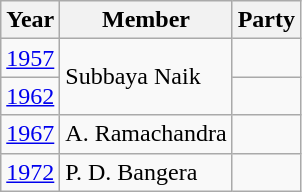<table class="wikitable sortable">
<tr>
<th>Year</th>
<th>Member</th>
<th colspan="2">Party</th>
</tr>
<tr>
<td><a href='#'>1957</a></td>
<td rowspan="2">Subbaya Naik</td>
<td></td>
</tr>
<tr>
<td><a href='#'>1962</a></td>
</tr>
<tr>
<td><a href='#'>1967</a></td>
<td>A. Ramachandra</td>
<td></td>
</tr>
<tr>
<td><a href='#'>1972</a></td>
<td>P. D. Bangera</td>
<td></td>
</tr>
</table>
